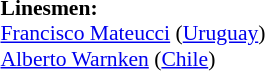<table width=100% style="font-size: 90%">
<tr>
<td><br><strong>Linesmen:</strong>
<br><a href='#'>Francisco Mateucci</a> (<a href='#'>Uruguay</a>)
<br><a href='#'>Alberto Warnken</a> (<a href='#'>Chile</a>)</td>
</tr>
</table>
